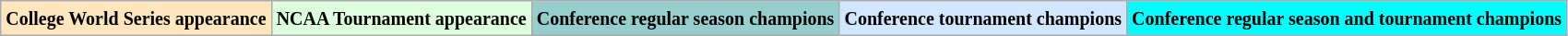<table class="wikitable">
<tr>
<td style="background:#ffe6bd;"><small><strong>College World Series appearance</strong></small></td>
<td style="background:#dfd;"><small><strong>NCAA Tournament appearance</strong></small></td>
<td style="background:#96cdcd;"><small><strong>Conference regular season champions</strong></small></td>
<td style="background:#d0e7ff;"><small><strong>Conference tournament champions</strong></small></td>
<td style="background:#0ff;"><small><strong>Conference regular season and tournament champions</strong></small></td>
</tr>
</table>
